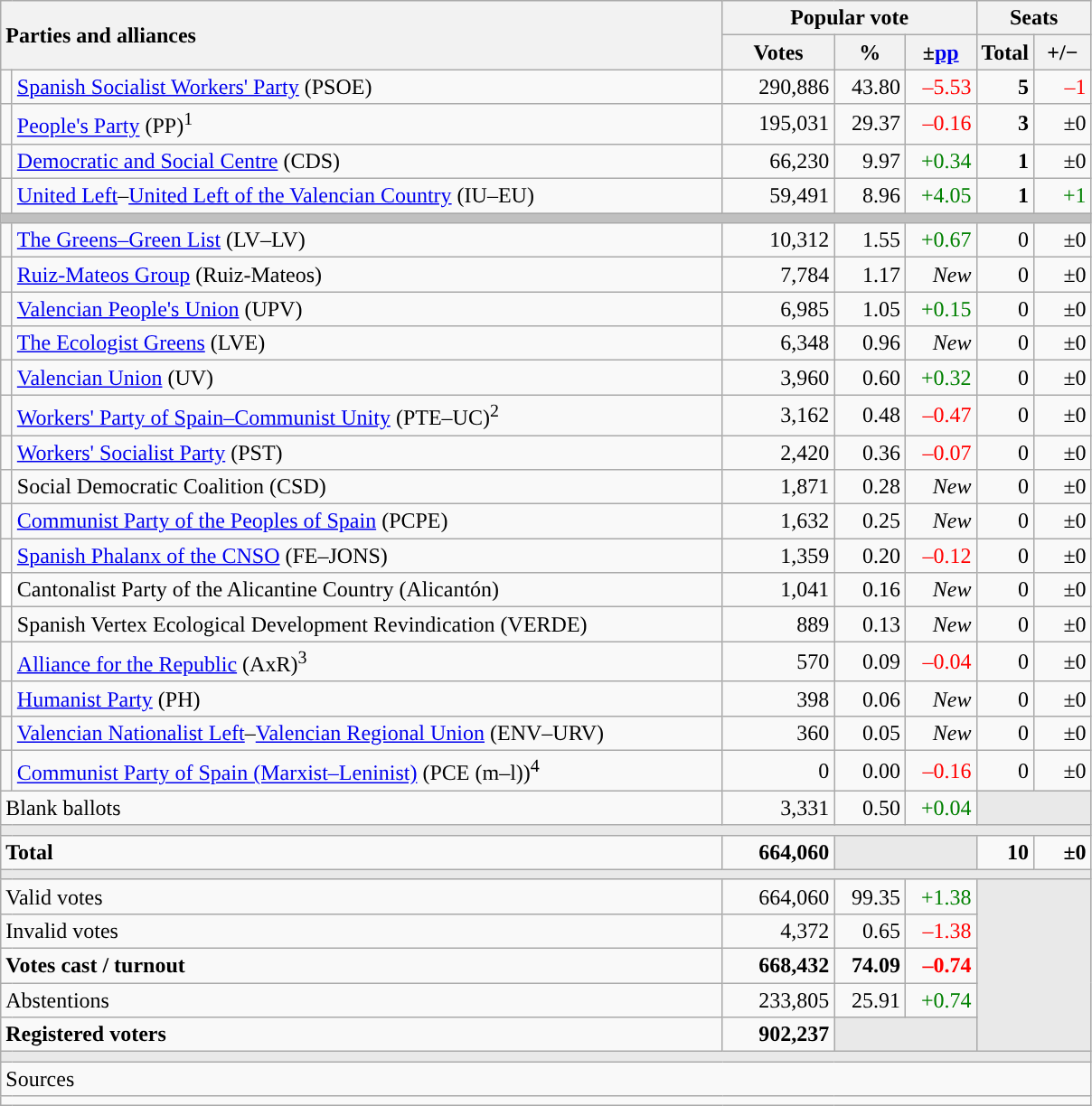<table class="wikitable" style="text-align:right;">
<tr>
<th style="text-align:left;" rowspan="2" colspan="2" width="525">Parties and alliances</th>
<th colspan="3">Popular vote</th>
<th colspan="2">Seats</th>
</tr>
<tr>
<th width="75">Votes</th>
<th width="45">%</th>
<th width="45">±<a href='#'>pp</a></th>
<th width="35">Total</th>
<th width="35">+/−</th>
</tr>
<tr>
<td width="1" style="color:inherit;background:"></td>
<td align="left"><a href='#'>Spanish Socialist Workers' Party</a> (PSOE)</td>
<td>290,886</td>
<td>43.80</td>
<td style="color:red;">–5.53</td>
<td><strong>5</strong></td>
<td style="color:red;">–1</td>
</tr>
<tr>
<td style="color:inherit;background:"></td>
<td align="left"><a href='#'>People's Party</a> (PP)<sup>1</sup></td>
<td>195,031</td>
<td>29.37</td>
<td style="color:red;">–0.16</td>
<td><strong>3</strong></td>
<td>±0</td>
</tr>
<tr>
<td style="color:inherit;background:"></td>
<td align="left"><a href='#'>Democratic and Social Centre</a> (CDS)</td>
<td>66,230</td>
<td>9.97</td>
<td style="color:green;">+0.34</td>
<td><strong>1</strong></td>
<td>±0</td>
</tr>
<tr>
<td style="color:inherit;background:"></td>
<td align="left"><a href='#'>United Left</a>–<a href='#'>United Left of the Valencian Country</a> (IU–EU)</td>
<td>59,491</td>
<td>8.96</td>
<td style="color:green;">+4.05</td>
<td><strong>1</strong></td>
<td style="color:green;">+1</td>
</tr>
<tr>
<td colspan="7" bgcolor="#C0C0C0"></td>
</tr>
<tr>
<td style="color:inherit;background:"></td>
<td align="left"><a href='#'>The Greens–Green List</a> (LV–LV)</td>
<td>10,312</td>
<td>1.55</td>
<td style="color:green;">+0.67</td>
<td>0</td>
<td>±0</td>
</tr>
<tr>
<td style="color:inherit;background:"></td>
<td align="left"><a href='#'>Ruiz-Mateos Group</a> (Ruiz-Mateos)</td>
<td>7,784</td>
<td>1.17</td>
<td><em>New</em></td>
<td>0</td>
<td>±0</td>
</tr>
<tr>
<td style="color:inherit;background:"></td>
<td align="left"><a href='#'>Valencian People's Union</a> (UPV)</td>
<td>6,985</td>
<td>1.05</td>
<td style="color:green;">+0.15</td>
<td>0</td>
<td>±0</td>
</tr>
<tr>
<td style="color:inherit;background:"></td>
<td align="left"><a href='#'>The Ecologist Greens</a> (LVE)</td>
<td>6,348</td>
<td>0.96</td>
<td><em>New</em></td>
<td>0</td>
<td>±0</td>
</tr>
<tr>
<td style="color:inherit;background:"></td>
<td align="left"><a href='#'>Valencian Union</a> (UV)</td>
<td>3,960</td>
<td>0.60</td>
<td style="color:green;">+0.32</td>
<td>0</td>
<td>±0</td>
</tr>
<tr>
<td style="color:inherit;background:"></td>
<td align="left"><a href='#'>Workers' Party of Spain–Communist Unity</a> (PTE–UC)<sup>2</sup></td>
<td>3,162</td>
<td>0.48</td>
<td style="color:red;">–0.47</td>
<td>0</td>
<td>±0</td>
</tr>
<tr>
<td style="color:inherit;background:"></td>
<td align="left"><a href='#'>Workers' Socialist Party</a> (PST)</td>
<td>2,420</td>
<td>0.36</td>
<td style="color:red;">–0.07</td>
<td>0</td>
<td>±0</td>
</tr>
<tr>
<td style="color:inherit;background:"></td>
<td align="left">Social Democratic Coalition (CSD)</td>
<td>1,871</td>
<td>0.28</td>
<td><em>New</em></td>
<td>0</td>
<td>±0</td>
</tr>
<tr>
<td style="color:inherit;background:"></td>
<td align="left"><a href='#'>Communist Party of the Peoples of Spain</a> (PCPE)</td>
<td>1,632</td>
<td>0.25</td>
<td><em>New</em></td>
<td>0</td>
<td>±0</td>
</tr>
<tr>
<td style="color:inherit;background:"></td>
<td align="left"><a href='#'>Spanish Phalanx of the CNSO</a> (FE–JONS)</td>
<td>1,359</td>
<td>0.20</td>
<td style="color:red;">–0.12</td>
<td>0</td>
<td>±0</td>
</tr>
<tr>
<td bgcolor="white"></td>
<td align="left">Cantonalist Party of the Alicantine Country (Alicantón)</td>
<td>1,041</td>
<td>0.16</td>
<td><em>New</em></td>
<td>0</td>
<td>±0</td>
</tr>
<tr>
<td style="color:inherit;background:"></td>
<td align="left">Spanish Vertex Ecological Development Revindication (VERDE)</td>
<td>889</td>
<td>0.13</td>
<td><em>New</em></td>
<td>0</td>
<td>±0</td>
</tr>
<tr>
<td style="color:inherit;background:"></td>
<td align="left"><a href='#'>Alliance for the Republic</a> (AxR)<sup>3</sup></td>
<td>570</td>
<td>0.09</td>
<td style="color:red;">–0.04</td>
<td>0</td>
<td>±0</td>
</tr>
<tr>
<td style="color:inherit;background:"></td>
<td align="left"><a href='#'>Humanist Party</a> (PH)</td>
<td>398</td>
<td>0.06</td>
<td><em>New</em></td>
<td>0</td>
<td>±0</td>
</tr>
<tr>
<td style="color:inherit;background:"></td>
<td align="left"><a href='#'>Valencian Nationalist Left</a>–<a href='#'>Valencian Regional Union</a> (ENV–URV)</td>
<td>360</td>
<td>0.05</td>
<td><em>New</em></td>
<td>0</td>
<td>±0</td>
</tr>
<tr>
<td style="color:inherit;background:"></td>
<td align="left"><a href='#'>Communist Party of Spain (Marxist–Leninist)</a> (PCE (m–l))<sup>4</sup></td>
<td>0</td>
<td>0.00</td>
<td style="color:red;">–0.16</td>
<td>0</td>
<td>±0</td>
</tr>
<tr>
<td align="left" colspan="2">Blank ballots</td>
<td>3,331</td>
<td>0.50</td>
<td style="color:green;">+0.04</td>
<td bgcolor="#E9E9E9" colspan="2"></td>
</tr>
<tr>
<td colspan="7" bgcolor="#E9E9E9"></td>
</tr>
<tr style="font-weight:bold;">
<td align="left" colspan="2">Total</td>
<td>664,060</td>
<td bgcolor="#E9E9E9" colspan="2"></td>
<td>10</td>
<td>±0</td>
</tr>
<tr>
<td colspan="7" bgcolor="#E9E9E9"></td>
</tr>
<tr>
<td align="left" colspan="2">Valid votes</td>
<td>664,060</td>
<td>99.35</td>
<td style="color:green;">+1.38</td>
<td bgcolor="#E9E9E9" colspan="2" rowspan="5"></td>
</tr>
<tr>
<td align="left" colspan="2">Invalid votes</td>
<td>4,372</td>
<td>0.65</td>
<td style="color:red;">–1.38</td>
</tr>
<tr style="font-weight:bold;">
<td align="left" colspan="2">Votes cast / turnout</td>
<td>668,432</td>
<td>74.09</td>
<td style="color:red;">–0.74</td>
</tr>
<tr>
<td align="left" colspan="2">Abstentions</td>
<td>233,805</td>
<td>25.91</td>
<td style="color:green;">+0.74</td>
</tr>
<tr style="font-weight:bold;">
<td align="left" colspan="2">Registered voters</td>
<td>902,237</td>
<td bgcolor="#E9E9E9" colspan="2"></td>
</tr>
<tr>
<td colspan="7" bgcolor="#E9E9E9"></td>
</tr>
<tr>
<td align="left" colspan="7">Sources</td>
</tr>
<tr>
<td colspan="7" style="text-align:left; max-width:790px;"></td>
</tr>
</table>
